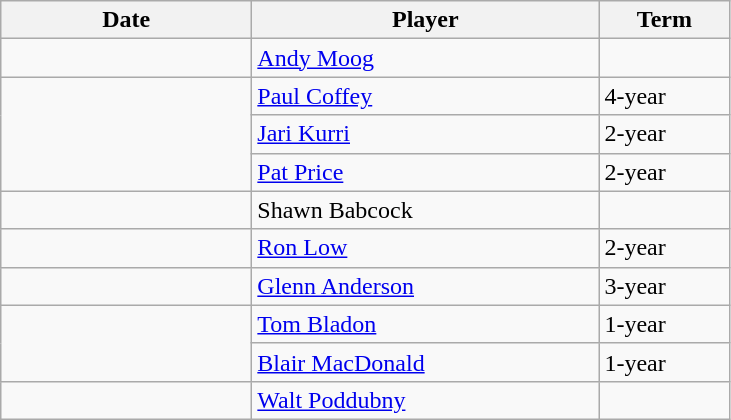<table class="wikitable">
<tr>
<th style="width: 10em;">Date</th>
<th style="width: 14em;">Player</th>
<th style="width: 5em;">Term</th>
</tr>
<tr>
<td></td>
<td><a href='#'>Andy Moog</a></td>
<td></td>
</tr>
<tr>
<td rowspan=3></td>
<td><a href='#'>Paul Coffey</a></td>
<td>4-year</td>
</tr>
<tr>
<td><a href='#'>Jari Kurri</a></td>
<td>2-year</td>
</tr>
<tr>
<td><a href='#'>Pat Price</a></td>
<td>2-year</td>
</tr>
<tr>
<td></td>
<td>Shawn Babcock</td>
<td></td>
</tr>
<tr>
<td></td>
<td><a href='#'>Ron Low</a></td>
<td>2-year</td>
</tr>
<tr>
<td></td>
<td><a href='#'>Glenn Anderson</a></td>
<td>3-year</td>
</tr>
<tr>
<td rowspan=2></td>
<td><a href='#'>Tom Bladon</a></td>
<td>1-year</td>
</tr>
<tr>
<td><a href='#'>Blair MacDonald</a></td>
<td>1-year</td>
</tr>
<tr>
<td></td>
<td><a href='#'>Walt Poddubny</a></td>
<td></td>
</tr>
</table>
